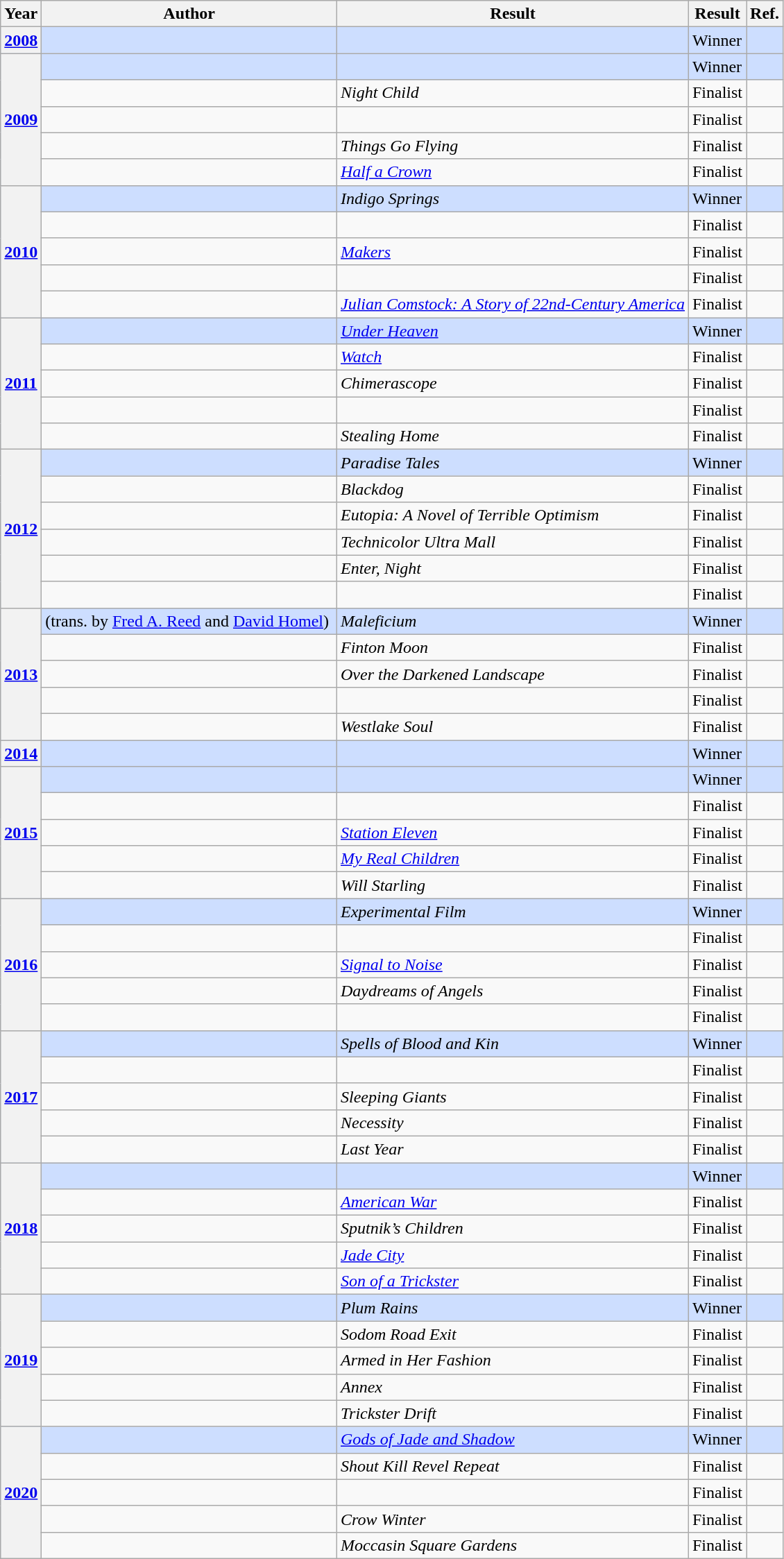<table class="wikitable sortable mw-collapsible">
<tr>
<th>Year</th>
<th>Author</th>
<th>Result</th>
<th>Result</th>
<th>Ref.</th>
</tr>
<tr style="background:#cddeff">
<th><a href='#'>2008</a></th>
<td></td>
<td><em></em></td>
<td>Winner</td>
<td></td>
</tr>
<tr style="background:#cddeff">
<th rowspan="5"><a href='#'>2009</a></th>
<td></td>
<td><em></em></td>
<td>Winner</td>
<td></td>
</tr>
<tr>
<td></td>
<td><em>Night Child</em></td>
<td>Finalist</td>
<td></td>
</tr>
<tr>
<td></td>
<td></td>
<td>Finalist</td>
<td></td>
</tr>
<tr>
<td></td>
<td><em>Things Go Flying</em></td>
<td>Finalist</td>
<td></td>
</tr>
<tr>
<td></td>
<td><em><a href='#'>Half a Crown</a></em></td>
<td>Finalist</td>
<td></td>
</tr>
<tr style="background:#cddeff">
<th rowspan="5"><a href='#'>2010</a></th>
<td></td>
<td><em>Indigo Springs</em></td>
<td>Winner</td>
<td></td>
</tr>
<tr>
<td></td>
<td></td>
<td>Finalist</td>
<td></td>
</tr>
<tr>
<td></td>
<td><em><a href='#'>Makers</a></em></td>
<td>Finalist</td>
<td></td>
</tr>
<tr>
<td></td>
<td></td>
<td>Finalist</td>
<td></td>
</tr>
<tr>
<td></td>
<td><em><a href='#'>Julian Comstock: A Story of 22nd-Century America</a></em></td>
<td>Finalist</td>
<td></td>
</tr>
<tr style="background:#cddeff">
<th rowspan="5"><a href='#'>2011</a></th>
<td></td>
<td><em><a href='#'>Under Heaven</a></em></td>
<td>Winner</td>
<td></td>
</tr>
<tr>
<td></td>
<td><em><a href='#'>Watch</a></em></td>
<td>Finalist</td>
<td></td>
</tr>
<tr>
<td></td>
<td><em>Chimerascope</em></td>
<td>Finalist</td>
<td></td>
</tr>
<tr>
<td></td>
<td></td>
<td>Finalist</td>
<td></td>
</tr>
<tr>
<td></td>
<td><em>Stealing Home</em></td>
<td>Finalist</td>
<td></td>
</tr>
<tr style="background:#cddeff">
<th rowspan="6"><a href='#'>2012</a></th>
<td></td>
<td><em>Paradise Tales</em></td>
<td>Winner</td>
<td></td>
</tr>
<tr>
<td></td>
<td><em>Blackdog</em></td>
<td>Finalist</td>
<td></td>
</tr>
<tr>
<td></td>
<td><em>Eutopia: A Novel of Terrible Optimism</em></td>
<td>Finalist</td>
<td></td>
</tr>
<tr>
<td></td>
<td><em>Technicolor Ultra Mall</em></td>
<td>Finalist</td>
<td></td>
</tr>
<tr>
<td></td>
<td><em>Enter, Night</em></td>
<td>Finalist</td>
<td></td>
</tr>
<tr>
<td></td>
<td></td>
<td>Finalist</td>
<td></td>
</tr>
<tr style="background:#cddeff">
<th rowspan="5"><a href='#'>2013</a></th>
<td> (trans. by <a href='#'>Fred A. Reed</a> and <a href='#'>David Homel</a>) </td>
<td><em>Maleficium</em></td>
<td>Winner</td>
<td></td>
</tr>
<tr>
<td></td>
<td><em>Finton Moon</em></td>
<td>Finalist</td>
<td></td>
</tr>
<tr>
<td></td>
<td><em>Over the Darkened Landscape</em></td>
<td>Finalist</td>
<td></td>
</tr>
<tr>
<td></td>
<td></td>
<td>Finalist</td>
<td></td>
</tr>
<tr>
<td></td>
<td><em>Westlake Soul</em></td>
<td>Finalist</td>
<td></td>
</tr>
<tr style="background:#cddeff">
<th><a href='#'>2014</a></th>
<td></td>
<td><em></em></td>
<td>Winner</td>
<td></td>
</tr>
<tr style="background:#cddeff">
<th rowspan="5"><a href='#'>2015</a></th>
<td></td>
<td><em></em></td>
<td>Winner</td>
<td></td>
</tr>
<tr>
<td></td>
<td></td>
<td>Finalist</td>
<td></td>
</tr>
<tr>
<td></td>
<td><em><a href='#'>Station Eleven</a></em></td>
<td>Finalist</td>
<td></td>
</tr>
<tr>
<td></td>
<td><em><a href='#'>My Real Children</a></em></td>
<td>Finalist</td>
<td></td>
</tr>
<tr>
<td></td>
<td><em>Will Starling</em></td>
<td>Finalist</td>
<td></td>
</tr>
<tr style="background:#cddeff">
<th rowspan="5"><a href='#'>2016</a></th>
<td></td>
<td><em>Experimental Film</em></td>
<td>Winner</td>
<td></td>
</tr>
<tr>
<td></td>
<td></td>
<td>Finalist</td>
<td></td>
</tr>
<tr>
<td></td>
<td><em><a href='#'>Signal to Noise</a></em></td>
<td>Finalist</td>
<td></td>
</tr>
<tr>
<td></td>
<td><em>Daydreams of Angels</em></td>
<td>Finalist</td>
<td></td>
</tr>
<tr>
<td></td>
<td></td>
<td>Finalist</td>
<td></td>
</tr>
<tr style="background:#cddeff">
<th rowspan="5"><a href='#'>2017</a></th>
<td></td>
<td><em>Spells of Blood and Kin</em></td>
<td>Winner</td>
<td></td>
</tr>
<tr>
<td></td>
<td><em></em></td>
<td>Finalist</td>
<td></td>
</tr>
<tr>
<td></td>
<td><em>Sleeping Giants</em></td>
<td>Finalist</td>
<td></td>
</tr>
<tr>
<td></td>
<td><em>Necessity</em></td>
<td>Finalist</td>
<td></td>
</tr>
<tr>
<td></td>
<td><em>Last Year</em></td>
<td>Finalist</td>
<td></td>
</tr>
<tr style="background:#cddeff">
<th rowspan="5"><a href='#'>2018</a></th>
<td></td>
<td><em></em></td>
<td>Winner</td>
<td></td>
</tr>
<tr>
<td></td>
<td><em><a href='#'>American War</a></em></td>
<td>Finalist</td>
<td></td>
</tr>
<tr>
<td></td>
<td><em>Sputnik’s Children</em></td>
<td>Finalist</td>
<td></td>
</tr>
<tr>
<td></td>
<td><em><a href='#'>Jade City</a></em></td>
<td>Finalist</td>
<td></td>
</tr>
<tr>
<td></td>
<td><em><a href='#'>Son of a Trickster</a></em></td>
<td>Finalist</td>
<td></td>
</tr>
<tr style="background:#cddeff">
<th rowspan="5"><a href='#'>2019</a></th>
<td></td>
<td><em>Plum Rains</em></td>
<td>Winner</td>
<td></td>
</tr>
<tr>
<td></td>
<td><em>Sodom Road Exit</em></td>
<td>Finalist</td>
<td></td>
</tr>
<tr>
<td></td>
<td><em>Armed in Her Fashion</em></td>
<td>Finalist</td>
<td></td>
</tr>
<tr>
<td></td>
<td><em>Annex</em></td>
<td>Finalist</td>
<td></td>
</tr>
<tr>
<td></td>
<td><em>Trickster Drift</em></td>
<td>Finalist</td>
<td></td>
</tr>
<tr style="background:#cddeff">
<th rowspan="5"><a href='#'>2020</a></th>
<td></td>
<td><em><a href='#'>Gods of Jade and Shadow</a></em></td>
<td>Winner</td>
<td></td>
</tr>
<tr>
<td></td>
<td><em>Shout Kill Revel Repeat</em></td>
<td>Finalist</td>
<td></td>
</tr>
<tr>
<td></td>
<td><em></em></td>
<td>Finalist</td>
<td></td>
</tr>
<tr>
<td></td>
<td><em>Crow Winter</em></td>
<td>Finalist</td>
<td></td>
</tr>
<tr>
<td></td>
<td><em>Moccasin Square Gardens</em></td>
<td>Finalist</td>
<td></td>
</tr>
</table>
